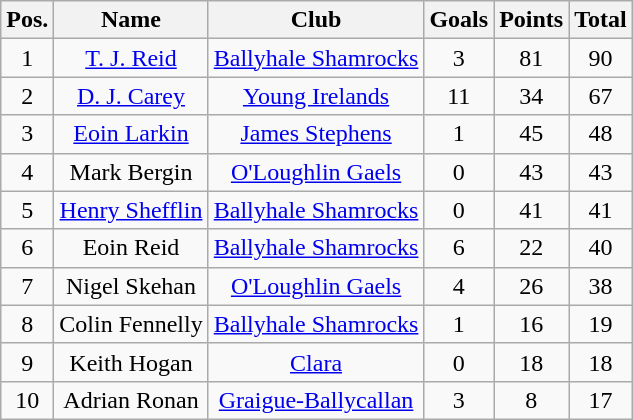<table class="wikitable" style="text-align:center;">
<tr>
<th>Pos.</th>
<th>Name</th>
<th>Club</th>
<th>Goals</th>
<th>Points</th>
<th>Total</th>
</tr>
<tr>
<td>1</td>
<td><a href='#'>T. J. Reid</a></td>
<td><a href='#'>Ballyhale Shamrocks</a></td>
<td>3</td>
<td>81</td>
<td>90</td>
</tr>
<tr>
<td>2</td>
<td><a href='#'>D. J. Carey</a></td>
<td><a href='#'>Young Irelands</a></td>
<td>11</td>
<td>34</td>
<td>67</td>
</tr>
<tr>
<td>3</td>
<td><a href='#'>Eoin Larkin</a></td>
<td><a href='#'>James Stephens</a></td>
<td>1</td>
<td>45</td>
<td>48</td>
</tr>
<tr>
<td>4</td>
<td>Mark Bergin</td>
<td><a href='#'>O'Loughlin Gaels</a></td>
<td>0</td>
<td>43</td>
<td>43</td>
</tr>
<tr>
<td>5</td>
<td><a href='#'>Henry Shefflin</a></td>
<td><a href='#'>Ballyhale Shamrocks</a></td>
<td>0</td>
<td>41</td>
<td>41</td>
</tr>
<tr>
<td>6</td>
<td>Eoin Reid</td>
<td><a href='#'>Ballyhale Shamrocks</a></td>
<td>6</td>
<td>22</td>
<td>40</td>
</tr>
<tr>
<td>7</td>
<td>Nigel Skehan</td>
<td><a href='#'>O'Loughlin Gaels</a></td>
<td>4</td>
<td>26</td>
<td>38</td>
</tr>
<tr>
<td>8</td>
<td>Colin Fennelly</td>
<td><a href='#'>Ballyhale Shamrocks</a></td>
<td>1</td>
<td>16</td>
<td>19</td>
</tr>
<tr>
<td>9</td>
<td>Keith Hogan</td>
<td><a href='#'>Clara</a></td>
<td>0</td>
<td>18</td>
<td>18</td>
</tr>
<tr>
<td>10</td>
<td>Adrian Ronan</td>
<td><a href='#'>Graigue-Ballycallan</a></td>
<td>3</td>
<td>8</td>
<td>17</td>
</tr>
</table>
